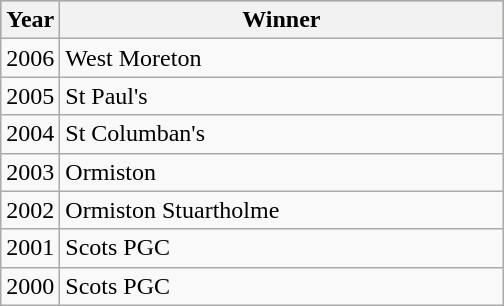<table class="wikitable">
<tr bgcolor=#bdb76b>
<th style="width:2em;">Year</th>
<th style="width:18em;">Winner</th>
</tr>
<tr>
<td>2006</td>
<td>West Moreton</td>
</tr>
<tr>
<td>2005</td>
<td>St Paul's</td>
</tr>
<tr>
<td>2004</td>
<td>St Columban's</td>
</tr>
<tr>
<td>2003</td>
<td>Ormiston</td>
</tr>
<tr>
<td>2002</td>
<td>Ormiston Stuartholme</td>
</tr>
<tr>
<td>2001</td>
<td>Scots PGC</td>
</tr>
<tr>
<td>2000</td>
<td>Scots PGC</td>
</tr>
</table>
